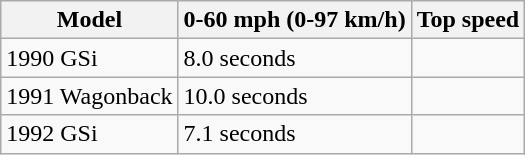<table class=wikitable>
<tr>
<th>Model</th>
<th>0-60 mph (0-97 km/h)</th>
<th>Top speed</th>
</tr>
<tr>
<td>1990 GSi</td>
<td>8.0 seconds</td>
<td></td>
</tr>
<tr>
<td>1991 Wagonback</td>
<td>10.0 seconds</td>
<td></td>
</tr>
<tr>
<td>1992 GSi</td>
<td>7.1 seconds</td>
<td></td>
</tr>
</table>
